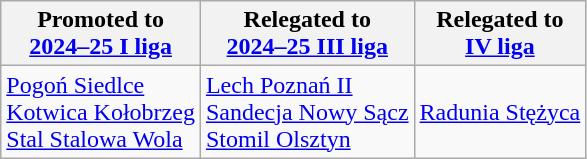<table class="wikitable">
<tr>
<th>Promoted to<br><a href='#'>2024–25 I liga</a></th>
<th>Relegated to<br><a href='#'>2024–25 III liga</a></th>
<th>Relegated to<br><a href='#'>IV liga</a></th>
</tr>
<tr>
<td> <a href='#'>Pogoń Siedlce</a> <br>  <a href='#'>Kotwica Kołobrzeg</a> <br>  <a href='#'>Stal Stalowa Wola</a> </td>
<td> <a href='#'>Lech Poznań II</a> <br> <a href='#'>Sandecja Nowy Sącz</a> <br> <a href='#'>Stomil Olsztyn</a> </td>
<td> <a href='#'>Radunia Stężyca</a> </td>
</tr>
</table>
